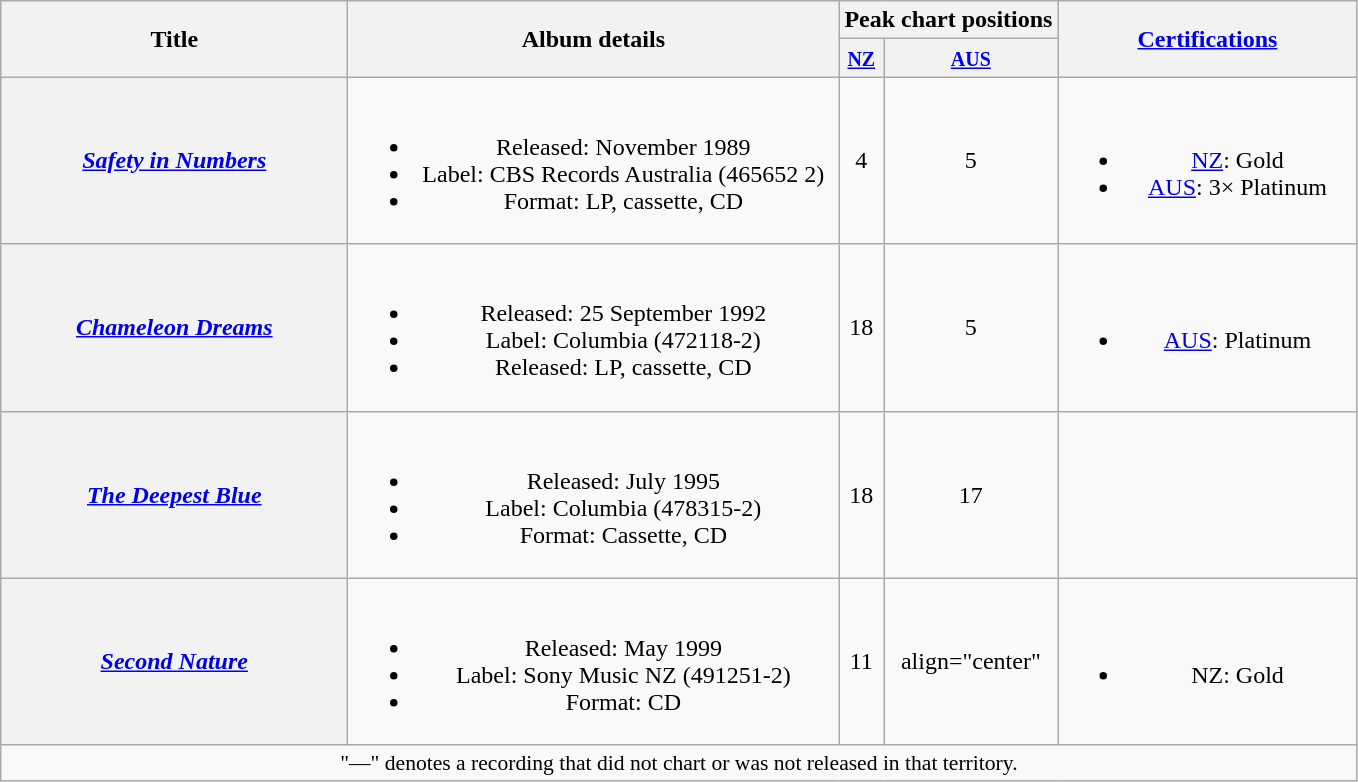<table class="wikitable plainrowheaders" style="text-align:center;">
<tr>
<th scope="col" rowspan="2" style="width:14em;">Title</th>
<th scope="col" rowspan="2" style="width:20em;">Album details</th>
<th scope="col" colspan="2">Peak chart positions</th>
<th scope="col" rowspan="2" style="width:12em;"><a href='#'>Certifications</a></th>
</tr>
<tr>
<th><small><a href='#'>NZ</a></small><br></th>
<th><small><a href='#'>AUS</a></small><br></th>
</tr>
<tr>
<th scope="row"><em><a href='#'>Safety in Numbers</a></em></th>
<td><br><ul><li>Released: November 1989</li><li>Label: CBS Records Australia (465652 2)</li><li>Format: LP, cassette, CD</li></ul></td>
<td style="text-align:center;">4</td>
<td style="text-align:center;">5</td>
<td><br><ul><li><a href='#'>NZ</a>: Gold </li><li><a href='#'>AUS</a>: 3× Platinum</li></ul></td>
</tr>
<tr>
<th scope="row"><em><a href='#'>Chameleon Dreams</a></em></th>
<td><br><ul><li>Released: 25 September 1992</li><li>Label: Columbia (472118-2)</li><li>Released: LP, cassette, CD</li></ul></td>
<td align="center">18</td>
<td align="center">5</td>
<td><br><ul><li><a href='#'>AUS</a>: Platinum</li></ul></td>
</tr>
<tr>
<th scope="row"><em><a href='#'>The Deepest Blue</a></em></th>
<td><br><ul><li>Released: July 1995</li><li>Label: Columbia (478315-2)</li><li>Format: Cassette, CD</li></ul></td>
<td align="center">18</td>
<td align="center">17</td>
<td></td>
</tr>
<tr>
<th scope="row"><em><a href='#'>Second Nature</a></em></th>
<td><br><ul><li>Released: May 1999</li><li>Label: Sony Music NZ (491251-2)</li><li>Format: CD</li></ul></td>
<td align="center">11</td>
<td>align="center" </td>
<td><br><ul><li>NZ: Gold </li></ul></td>
</tr>
<tr>
<td colspan="6" style="font-size:90%" align="center">"—" denotes a recording that did not chart or was not released in that territory.</td>
</tr>
</table>
